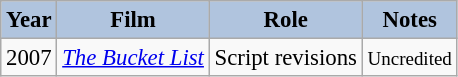<table class="wikitable" style="font-size:95%;">
<tr>
<th style="background:#B0C4DE;">Year</th>
<th style="background:#B0C4DE;">Film</th>
<th style="background:#B0C4DE;">Role</th>
<th style="background:#B0C4DE;">Notes</th>
</tr>
<tr>
<td>2007</td>
<td><em><a href='#'>The Bucket List</a></em></td>
<td>Script revisions</td>
<td><small>Uncredited</small></td>
</tr>
</table>
